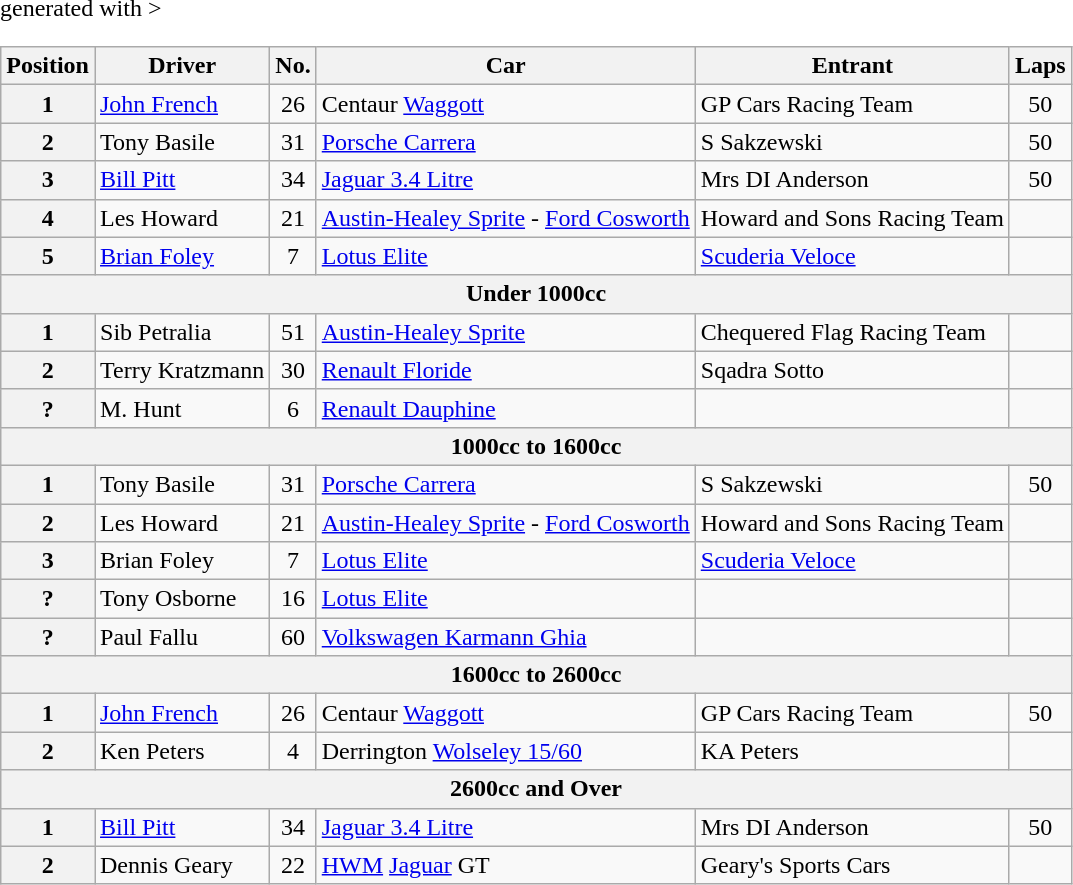<table class="wikitable" <hiddentext>generated with >
<tr style="font-weight:bold">
<th>Position</th>
<th>Driver</th>
<th>No.</th>
<th>Car</th>
<th>Entrant</th>
<th>Laps</th>
</tr>
<tr>
<th>1</th>
<td><a href='#'>John French</a></td>
<td align="center">26</td>
<td>Centaur <a href='#'>Waggott</a></td>
<td>GP Cars Racing Team</td>
<td align="center">50</td>
</tr>
<tr>
<th>2</th>
<td>Tony Basile</td>
<td align="center">31</td>
<td><a href='#'>Porsche Carrera</a></td>
<td>S Sakzewski</td>
<td align="center">50</td>
</tr>
<tr>
<th>3</th>
<td><a href='#'>Bill Pitt</a></td>
<td align="center">34</td>
<td><a href='#'>Jaguar 3.4 Litre</a></td>
<td>Mrs DI Anderson</td>
<td align="center">50</td>
</tr>
<tr>
<th>4</th>
<td>Les Howard</td>
<td align="center">21</td>
<td><a href='#'>Austin-Healey Sprite</a> - <a href='#'>Ford Cosworth</a></td>
<td>Howard and Sons Racing Team</td>
<td align="center"> </td>
</tr>
<tr>
<th>5</th>
<td><a href='#'>Brian Foley</a></td>
<td align="center">7</td>
<td><a href='#'>Lotus Elite</a></td>
<td><a href='#'>Scuderia Veloce</a></td>
<td align="center"> </td>
</tr>
<tr>
<th colspan=6>Under 1000cc</th>
</tr>
<tr>
<th>1</th>
<td>Sib Petralia</td>
<td align="center">51</td>
<td><a href='#'>Austin-Healey Sprite</a></td>
<td>Chequered Flag Racing Team</td>
<td align="center"> </td>
</tr>
<tr>
<th>2</th>
<td>Terry Kratzmann</td>
<td align="center">30</td>
<td><a href='#'>Renault Floride</a></td>
<td>Sqadra Sotto</td>
<td align="center"> </td>
</tr>
<tr>
<th>?</th>
<td>M. Hunt</td>
<td align="center">6</td>
<td><a href='#'>Renault Dauphine</a></td>
<td> </td>
<td align="center"> </td>
</tr>
<tr>
<th colspan=6>1000cc to 1600cc</th>
</tr>
<tr>
<th>1</th>
<td>Tony Basile</td>
<td align="center">31</td>
<td><a href='#'>Porsche Carrera</a></td>
<td>S Sakzewski</td>
<td align="center">50</td>
</tr>
<tr>
<th>2</th>
<td>Les Howard</td>
<td align="center">21</td>
<td><a href='#'>Austin-Healey Sprite</a> -  <a href='#'>Ford Cosworth</a></td>
<td>Howard and Sons Racing Team</td>
<td align="center"> </td>
</tr>
<tr>
<th>3</th>
<td>Brian Foley</td>
<td align="center">7</td>
<td><a href='#'>Lotus Elite</a></td>
<td><a href='#'>Scuderia Veloce</a></td>
<td align="center"> </td>
</tr>
<tr>
<th>?</th>
<td>Tony Osborne</td>
<td align="center">16</td>
<td><a href='#'>Lotus Elite</a></td>
<td> </td>
<td align="center"> </td>
</tr>
<tr>
<th>?</th>
<td>Paul Fallu</td>
<td align="center">60</td>
<td><a href='#'>Volkswagen Karmann Ghia</a></td>
<td> </td>
<td align="center"> </td>
</tr>
<tr>
<th colspan=6>1600cc to 2600cc</th>
</tr>
<tr>
<th>1</th>
<td><a href='#'>John French</a></td>
<td align="center">26</td>
<td>Centaur <a href='#'>Waggott</a></td>
<td>GP Cars Racing Team</td>
<td align="center">50</td>
</tr>
<tr>
<th>2</th>
<td>Ken Peters</td>
<td align="center">4</td>
<td>Derrington <a href='#'>Wolseley 15/60</a></td>
<td>KA Peters</td>
<td align="center"> </td>
</tr>
<tr>
<th colspan=6>2600cc and Over</th>
</tr>
<tr>
<th>1</th>
<td><a href='#'>Bill Pitt</a></td>
<td align="center">34</td>
<td><a href='#'>Jaguar 3.4 Litre</a></td>
<td>Mrs DI Anderson</td>
<td align="center">50</td>
</tr>
<tr>
<th>2</th>
<td>Dennis Geary</td>
<td align="center">22</td>
<td><a href='#'>HWM</a> <a href='#'>Jaguar</a> GT</td>
<td>Geary's Sports Cars</td>
<td align="center"> </td>
</tr>
</table>
